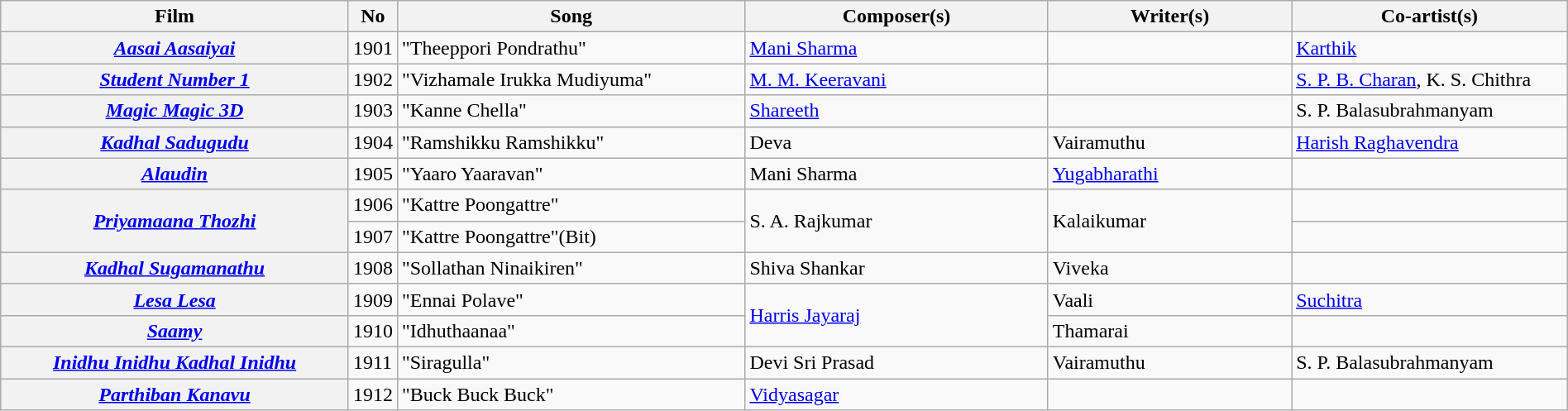<table class="wikitable plainrowheaders" width="100%" textcolor:#000;">
<tr>
<th scope="col" width=23%><strong>Film</strong></th>
<th><strong>No</strong></th>
<th scope="col" width=23%><strong>Song</strong></th>
<th scope="col" width=20%><strong>Composer(s)</strong></th>
<th scope="col" width=16%><strong>Writer(s)</strong></th>
<th scope="col" width=18%><strong>Co-artist(s)</strong></th>
</tr>
<tr>
<th><em><a href='#'>Aasai Aasaiyai</a></em></th>
<td>1901</td>
<td>"Theeppori Pondrathu"</td>
<td><a href='#'>Mani Sharma</a></td>
<td></td>
<td><a href='#'>Karthik</a></td>
</tr>
<tr>
<th><em><a href='#'>Student Number 1</a></em></th>
<td>1902</td>
<td>"Vizhamale Irukka Mudiyuma"</td>
<td><a href='#'>M. M. Keeravani</a></td>
<td></td>
<td><a href='#'>S. P. B. Charan</a>, K. S. Chithra</td>
</tr>
<tr>
<th><em><a href='#'>Magic Magic 3D</a></em></th>
<td>1903</td>
<td>"Kanne Chella"</td>
<td><a href='#'>Shareeth</a></td>
<td></td>
<td>S. P. Balasubrahmanyam</td>
</tr>
<tr>
<th><em><a href='#'>Kadhal Sadugudu</a></em></th>
<td>1904</td>
<td>"Ramshikku Ramshikku"</td>
<td>Deva</td>
<td>Vairamuthu</td>
<td><a href='#'>Harish Raghavendra</a></td>
</tr>
<tr>
<th><em><a href='#'>Alaudin</a></em></th>
<td>1905</td>
<td>"Yaaro Yaaravan"</td>
<td>Mani Sharma</td>
<td><a href='#'>Yugabharathi</a></td>
<td></td>
</tr>
<tr>
<th rowspan="2"><em><a href='#'>Priyamaana Thozhi</a></em></th>
<td>1906</td>
<td>"Kattre Poongattre"</td>
<td rowspan="2">S. A. Rajkumar</td>
<td rowspan="2">Kalaikumar</td>
<td></td>
</tr>
<tr>
<td>1907</td>
<td>"Kattre Poongattre"(Bit)</td>
<td></td>
</tr>
<tr>
<th><a href='#'><em>Kadhal Sugamanathu</em></a></th>
<td>1908</td>
<td>"Sollathan Ninaikiren"</td>
<td>Shiva Shankar</td>
<td>Viveka</td>
<td></td>
</tr>
<tr>
<th><em><a href='#'>Lesa Lesa</a></em></th>
<td>1909</td>
<td>"Ennai Polave"</td>
<td rowspan="2"><a href='#'>Harris Jayaraj</a></td>
<td>Vaali</td>
<td><a href='#'>Suchitra</a></td>
</tr>
<tr>
<th><em><a href='#'>Saamy</a></em></th>
<td>1910</td>
<td>"Idhuthaanaa"</td>
<td>Thamarai</td>
<td></td>
</tr>
<tr>
<th><em><a href='#'>Inidhu Inidhu Kadhal Inidhu</a></em></th>
<td>1911</td>
<td>"Siragulla"</td>
<td>Devi Sri Prasad</td>
<td>Vairamuthu</td>
<td>S. P. Balasubrahmanyam</td>
</tr>
<tr>
<th><a href='#'><em>Parthiban Kanavu</em></a></th>
<td>1912</td>
<td>"Buck Buck Buck"</td>
<td><a href='#'>Vidyasagar</a></td>
<td></td>
<td></td>
</tr>
</table>
